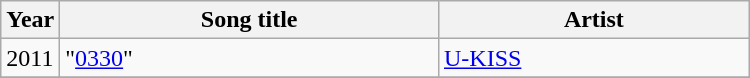<table class="wikitable" style="width:500px">
<tr>
<th width=10>Year</th>
<th>Song title</th>
<th>Artist</th>
</tr>
<tr>
<td>2011</td>
<td>"<a href='#'>0330</a>"</td>
<td><a href='#'>U-KISS</a></td>
</tr>
<tr>
</tr>
</table>
